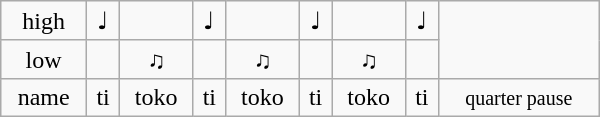<table class="wikitable" style="text-align: center; width: 400px; height: 25px;">
<tr>
<td>high</td>
<td>♩</td>
<td></td>
<td>♩</td>
<td></td>
<td>♩</td>
<td></td>
<td>♩</td>
<td rowspan="2"></td>
</tr>
<tr>
<td>low</td>
<td></td>
<td>♫</td>
<td></td>
<td>♫</td>
<td></td>
<td>♫</td>
<td></td>
</tr>
<tr>
<td>name</td>
<td>ti</td>
<td>toko</td>
<td>ti</td>
<td>toko</td>
<td>ti</td>
<td>toko</td>
<td>ti</td>
<td><small>quarter pause</small></td>
</tr>
</table>
